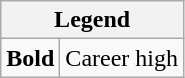<table class="wikitable mw-collapsible mw-collapsed">
<tr>
<th colspan="2">Legend</th>
</tr>
<tr>
<td><strong>Bold</strong></td>
<td>Career high</td>
</tr>
</table>
